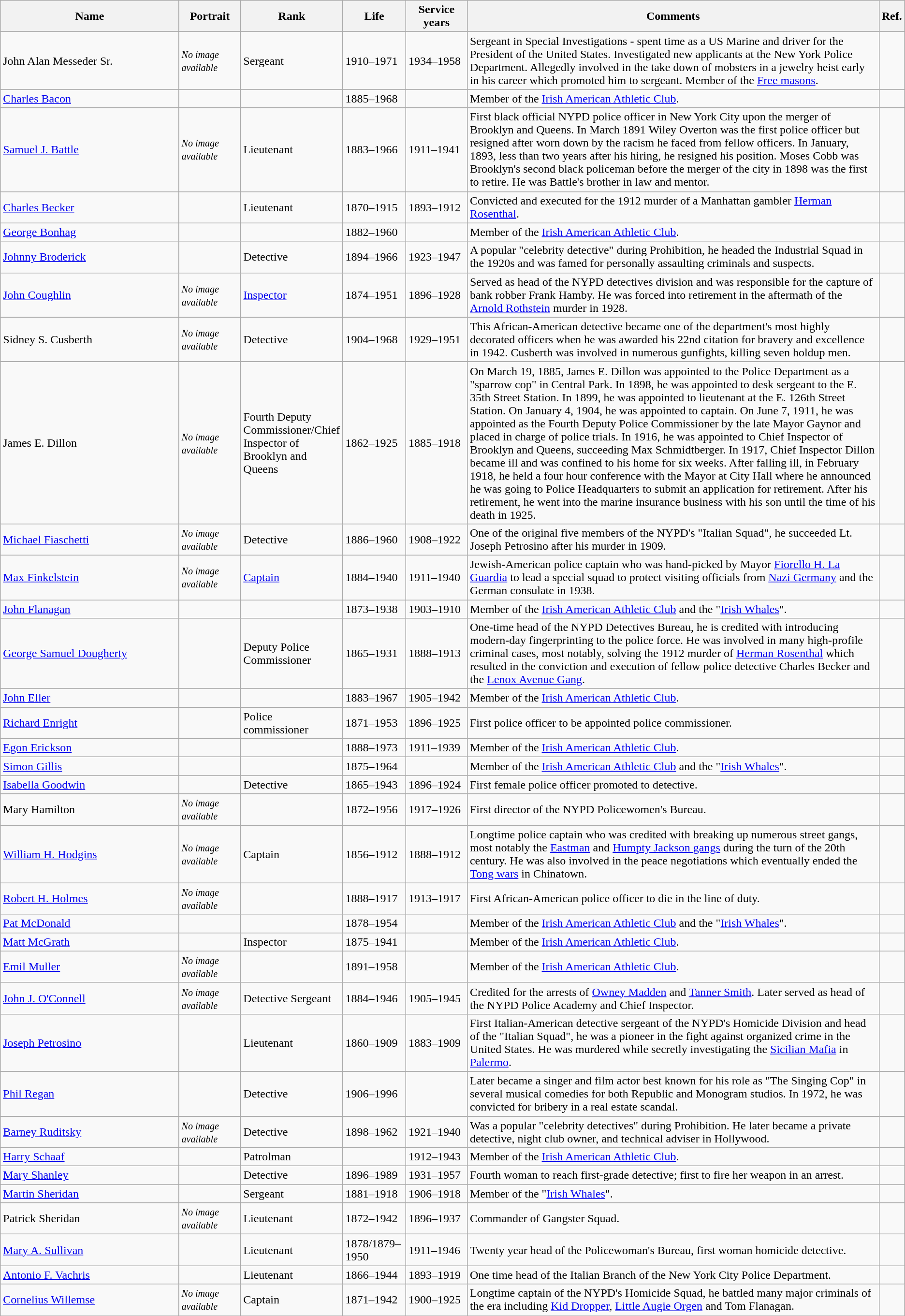<table class="sortable wikitable">
<tr>
<th width="21%">Name</th>
<th width="7%">Portrait</th>
<th width="9%">Rank</th>
<th width="7%">Life</th>
<th width="7%">Service years</th>
<th width="55%">Comments</th>
<th width="1%">Ref.</th>
</tr>
<tr>
<td>John Alan Messeder Sr.</td>
<td><small><em>No image <br>available</em></small></td>
<td>Sergeant</td>
<td>1910–1971</td>
<td>1934–1958</td>
<td>Sergeant in Special Investigations - spent time as a US Marine and driver for the President of the United States. Investigated new applicants at the New York Police Department. Allegedly involved in the take down of mobsters in a jewelry heist early in his career which promoted him to sergeant. Member of the <a href='#'>Free masons</a>.</td>
<td></td>
</tr>
<tr valign="top">
<td><a href='#'>Charles Bacon</a></td>
<td></td>
<td></td>
<td>1885–1968</td>
<td></td>
<td>Member of the <a href='#'>Irish American Athletic Club</a>.</td>
<td></td>
</tr>
<tr>
<td><a href='#'>Samuel J. Battle</a></td>
<td><small><em>No image <br>available</em></small></td>
<td>Lieutenant</td>
<td>1883–1966</td>
<td>1911–1941</td>
<td>First black official NYPD police officer in New York City upon the merger of Brooklyn and Queens.  In March 1891 Wiley Overton was the first police officer but resigned after worn down by the racism he faced from fellow officers. In January, 1893, less than two years after his hiring, he resigned his position. Moses Cobb was Brooklyn's second black policeman before the merger of the city in 1898 was the first to retire. He was Battle's brother in law and mentor.</td>
<td></td>
</tr>
<tr>
<td><a href='#'>Charles Becker</a></td>
<td></td>
<td>Lieutenant</td>
<td>1870–1915</td>
<td>1893–1912</td>
<td>Convicted and executed for the 1912 murder of a Manhattan gambler <a href='#'>Herman Rosenthal</a>.</td>
<td></td>
</tr>
<tr>
<td><a href='#'>George Bonhag</a></td>
<td></td>
<td></td>
<td>1882–1960</td>
<td></td>
<td>Member of the <a href='#'>Irish American Athletic Club</a>.</td>
<td></td>
</tr>
<tr>
<td><a href='#'>Johnny Broderick</a></td>
<td></td>
<td>Detective</td>
<td>1894–1966</td>
<td>1923–1947</td>
<td>A popular "celebrity detective" during Prohibition, he headed the Industrial Squad in the 1920s and was famed for personally assaulting criminals and suspects.</td>
<td></td>
</tr>
<tr>
<td><a href='#'>John Coughlin</a></td>
<td><small><em>No image <br>available</em></small></td>
<td><a href='#'>Inspector</a></td>
<td>1874–1951</td>
<td>1896–1928</td>
<td>Served as head of the NYPD detectives division and was responsible for the capture of bank robber Frank Hamby. He was forced into retirement in the aftermath of the <a href='#'>Arnold Rothstein</a> murder in 1928.</td>
<td></td>
</tr>
<tr>
<td>Sidney S. Cusberth</td>
<td><small><em>No image <br>available</em></small></td>
<td>Detective</td>
<td>1904–1968</td>
<td>1929–1951</td>
<td>This African-American detective became one of the department's most highly decorated officers when he was awarded his 22nd citation for bravery and excellence in 1942. Cusberth was involved in numerous gunfights, killing seven holdup men.</td>
<td></td>
</tr>
<tr>
</tr>
<tr>
<td>James E. Dillon</td>
<td><small><em>No image <br>available</em></small></td>
<td>Fourth Deputy Commissioner/Chief Inspector of Brooklyn and Queens</td>
<td>1862–1925</td>
<td>1885–1918</td>
<td>On March 19, 1885, James E. Dillon was appointed to the Police Department as a "sparrow cop" in Central Park. In 1898, he was appointed to desk sergeant to the E. 35th Street Station. In 1899, he was appointed to lieutenant at the E. 126th Street Station. On January 4, 1904, he was appointed to captain. On June 7, 1911, he was appointed as the Fourth Deputy Police Commissioner by the late Mayor Gaynor and placed in charge of police trials. In 1916, he was appointed to Chief Inspector of Brooklyn and Queens, succeeding Max Schmidtberger. In 1917, Chief Inspector Dillon became ill and was confined to his home for six weeks. After falling ill, in February 1918, he held a four hour conference with the Mayor at City Hall where he announced he was going to Police Headquarters to submit an application for retirement. After his retirement, he went into the marine insurance business with his son until the time of his death in 1925.</td>
<td></td>
</tr>
<tr>
<td><a href='#'>Michael Fiaschetti</a></td>
<td><small><em>No image <br>available</em></small></td>
<td>Detective</td>
<td>1886–1960</td>
<td>1908–1922</td>
<td>One of the original five members of the NYPD's "Italian Squad", he succeeded Lt. Joseph Petrosino after his murder in 1909.</td>
<td></td>
</tr>
<tr>
<td><a href='#'>Max Finkelstein</a></td>
<td><small><em>No image <br>available</em></small></td>
<td><a href='#'>Captain</a></td>
<td>1884–1940</td>
<td>1911–1940</td>
<td>Jewish-American police captain who was hand-picked by Mayor <a href='#'>Fiorello H. La Guardia</a> to lead a special squad to protect visiting officials from <a href='#'>Nazi Germany</a> and the German consulate in 1938.</td>
<td></td>
</tr>
<tr>
<td><a href='#'>John Flanagan</a></td>
<td></td>
<td></td>
<td>1873–1938</td>
<td>1903–1910</td>
<td>Member of the <a href='#'>Irish American Athletic Club</a> and the "<a href='#'>Irish Whales</a>".</td>
<td></td>
</tr>
<tr>
<td><a href='#'>George Samuel Dougherty</a></td>
<td></td>
<td>Deputy Police Commissioner</td>
<td>1865–1931</td>
<td>1888–1913</td>
<td>One-time head of the NYPD Detectives Bureau, he is credited with introducing modern-day fingerprinting to the police force. He was involved in many high-profile criminal cases, most notably, solving the 1912 murder of <a href='#'>Herman Rosenthal</a> which resulted in the conviction and execution of fellow police detective Charles Becker and the <a href='#'>Lenox Avenue Gang</a>.</td>
<td></td>
</tr>
<tr>
<td><a href='#'>John Eller</a></td>
<td></td>
<td></td>
<td>1883–1967</td>
<td>1905–1942</td>
<td>Member of the <a href='#'>Irish American Athletic Club</a>.</td>
<td></td>
</tr>
<tr>
<td><a href='#'>Richard Enright</a></td>
<td></td>
<td>Police commissioner</td>
<td>1871–1953</td>
<td>1896–1925</td>
<td>First police officer to be appointed police commissioner.</td>
<td></td>
</tr>
<tr>
<td><a href='#'>Egon Erickson</a></td>
<td></td>
<td></td>
<td>1888–1973</td>
<td>1911–1939</td>
<td>Member of the <a href='#'>Irish American Athletic Club</a>.</td>
<td></td>
</tr>
<tr>
<td><a href='#'>Simon Gillis</a></td>
<td></td>
<td></td>
<td>1875–1964</td>
<td></td>
<td>Member of the <a href='#'>Irish American Athletic Club</a> and the "<a href='#'>Irish Whales</a>".</td>
<td></td>
</tr>
<tr>
<td><a href='#'>Isabella Goodwin</a></td>
<td></td>
<td>Detective</td>
<td>1865–1943</td>
<td>1896–1924</td>
<td>First female police officer promoted to detective.</td>
<td></td>
</tr>
<tr>
<td>Mary Hamilton</td>
<td><small><em>No image <br>available</em></small></td>
<td></td>
<td>1872–1956</td>
<td>1917–1926</td>
<td>First director of the NYPD Policewomen's Bureau.</td>
<td></td>
</tr>
<tr>
<td><a href='#'>William H. Hodgins</a></td>
<td><small><em>No image <br>available</em></small></td>
<td>Captain</td>
<td>1856–1912</td>
<td>1888–1912</td>
<td>Longtime police captain who was credited with breaking up numerous street gangs, most notably the <a href='#'>Eastman</a> and <a href='#'>Humpty Jackson gangs</a> during the turn of the 20th century. He was also involved in the peace negotiations which eventually ended the <a href='#'>Tong wars</a> in Chinatown.</td>
<td></td>
</tr>
<tr>
<td><a href='#'>Robert H. Holmes</a></td>
<td><small><em>No image <br>available</em></small></td>
<td></td>
<td>1888–1917</td>
<td>1913–1917</td>
<td>First African-American police officer to die in the line of duty.</td>
<td></td>
</tr>
<tr>
<td><a href='#'>Pat McDonald</a></td>
<td></td>
<td></td>
<td>1878–1954</td>
<td></td>
<td>Member of the <a href='#'>Irish American Athletic Club</a> and the "<a href='#'>Irish Whales</a>".</td>
<td></td>
</tr>
<tr>
<td><a href='#'>Matt McGrath</a></td>
<td></td>
<td>Inspector</td>
<td>1875–1941</td>
<td></td>
<td>Member of the <a href='#'>Irish American Athletic Club</a>.</td>
<td></td>
</tr>
<tr>
<td><a href='#'>Emil Muller</a></td>
<td><small><em>No image <br>available</em></small></td>
<td></td>
<td>1891–1958</td>
<td></td>
<td>Member of the <a href='#'>Irish American Athletic Club</a>.</td>
<td></td>
</tr>
<tr>
<td><a href='#'>John J. O'Connell</a></td>
<td><small><em>No image <br>available</em></small></td>
<td>Detective Sergeant</td>
<td>1884–1946</td>
<td>1905–1945</td>
<td>Credited for the arrests of <a href='#'>Owney Madden</a> and <a href='#'>Tanner Smith</a>. Later served as head of the NYPD Police Academy and Chief Inspector.</td>
<td></td>
</tr>
<tr>
<td><a href='#'>Joseph Petrosino</a></td>
<td></td>
<td>Lieutenant</td>
<td>1860–1909</td>
<td>1883–1909</td>
<td>First Italian-American detective sergeant of the NYPD's Homicide Division and head of the "Italian Squad", he was a pioneer in the fight against organized crime in the United States. He was murdered while secretly investigating the <a href='#'>Sicilian Mafia</a> in <a href='#'>Palermo</a>.</td>
<td></td>
</tr>
<tr>
<td><a href='#'>Phil Regan</a></td>
<td></td>
<td>Detective</td>
<td>1906–1996</td>
<td></td>
<td>Later became a singer and film actor best known for his role as "The Singing Cop" in several musical comedies for both Republic and Monogram studios. In 1972, he was convicted for bribery in a real estate scandal.</td>
<td></td>
</tr>
<tr>
<td><a href='#'>Barney Ruditsky</a></td>
<td><small><em>No image <br>available</em></small></td>
<td>Detective</td>
<td>1898–1962</td>
<td>1921–1940</td>
<td>Was a popular "celebrity detectives" during Prohibition. He later became a private detective, night club owner, and technical adviser in Hollywood.</td>
<td></td>
</tr>
<tr>
<td><a href='#'>Harry Schaaf</a></td>
<td></td>
<td>Patrolman</td>
<td></td>
<td>1912–1943</td>
<td>Member of the <a href='#'>Irish American Athletic Club</a>.</td>
<td></td>
</tr>
<tr>
<td><a href='#'>Mary Shanley</a></td>
<td></td>
<td>Detective</td>
<td>1896–1989</td>
<td>1931–1957</td>
<td>Fourth woman to reach first-grade detective; first to fire her weapon in an arrest.</td>
<td></td>
</tr>
<tr>
<td><a href='#'>Martin Sheridan</a></td>
<td></td>
<td>Sergeant</td>
<td>1881–1918</td>
<td>1906–1918</td>
<td>Member of the "<a href='#'>Irish Whales</a>".</td>
<td></td>
</tr>
<tr>
<td>Patrick Sheridan</td>
<td><small><em>No image <br>available</em></small></td>
<td>Lieutenant</td>
<td>1872–1942</td>
<td>1896–1937</td>
<td>Commander of Gangster Squad.</td>
<td></td>
</tr>
<tr>
<td><a href='#'>Mary A. Sullivan</a></td>
<td></td>
<td>Lieutenant</td>
<td>1878/1879–1950</td>
<td>1911–1946</td>
<td>Twenty year head of the Policewoman's Bureau, first woman homicide detective.</td>
<td></td>
</tr>
<tr>
<td><a href='#'>Antonio F. Vachris</a></td>
<td></td>
<td>Lieutenant</td>
<td>1866–1944</td>
<td>1893–1919</td>
<td>One time head of the Italian Branch of the New York City Police Department.</td>
<td></td>
</tr>
<tr>
<td><a href='#'>Cornelius Willemse</a></td>
<td><small><em>No image <br>available</em></small></td>
<td>Captain</td>
<td>1871–1942</td>
<td>1900–1925</td>
<td>Longtime captain of the NYPD's Homicide Squad, he battled many major criminals of the era including <a href='#'>Kid Dropper</a>, <a href='#'>Little Augie Orgen</a> and Tom Flanagan.</td>
<td></td>
</tr>
</table>
